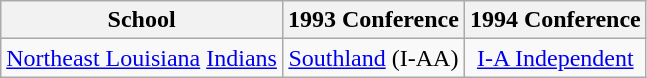<table class="wikitable sortable">
<tr>
<th>School</th>
<th>1993 Conference</th>
<th>1994 Conference</th>
</tr>
<tr style="text-align:center;">
<td><a href='#'>Northeast Louisiana</a> <a href='#'>Indians</a></td>
<td><a href='#'>Southland</a> (I-AA)</td>
<td><a href='#'>I-A Independent</a></td>
</tr>
</table>
